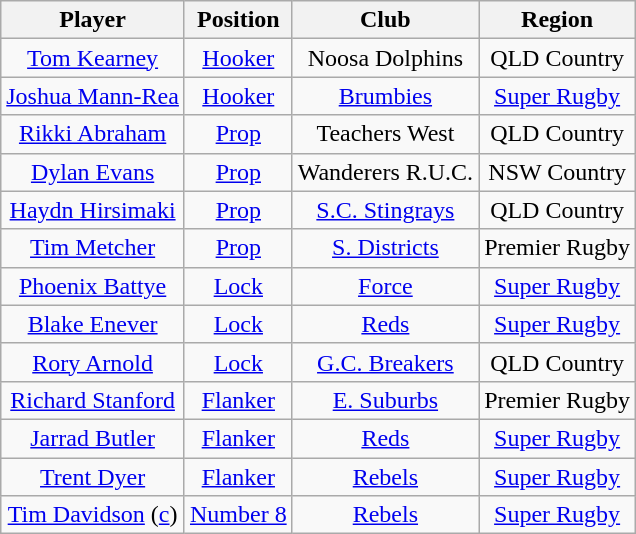<table class="wikitable" style="text-align:center">
<tr>
<th>Player</th>
<th>Position</th>
<th>Club</th>
<th>Region</th>
</tr>
<tr>
<td><a href='#'>Tom Kearney</a></td>
<td><a href='#'>Hooker</a></td>
<td>Noosa Dolphins</td>
<td>QLD Country</td>
</tr>
<tr>
<td><a href='#'>Joshua Mann-Rea</a></td>
<td><a href='#'>Hooker</a></td>
<td><a href='#'>Brumbies</a></td>
<td><a href='#'>Super Rugby</a></td>
</tr>
<tr>
<td><a href='#'>Rikki Abraham</a></td>
<td><a href='#'>Prop</a></td>
<td>Teachers West</td>
<td>QLD Country</td>
</tr>
<tr>
<td><a href='#'>Dylan Evans</a></td>
<td><a href='#'>Prop</a></td>
<td>Wanderers R.U.C.</td>
<td>NSW Country</td>
</tr>
<tr>
<td><a href='#'>Haydn Hirsimaki</a></td>
<td><a href='#'>Prop</a></td>
<td><a href='#'>S.C. Stingrays</a></td>
<td>QLD Country</td>
</tr>
<tr>
<td><a href='#'>Tim Metcher</a></td>
<td><a href='#'>Prop</a></td>
<td><a href='#'>S. Districts</a></td>
<td>Premier Rugby</td>
</tr>
<tr>
<td><a href='#'>Phoenix Battye</a></td>
<td><a href='#'>Lock</a></td>
<td><a href='#'>Force</a></td>
<td><a href='#'>Super Rugby</a></td>
</tr>
<tr>
<td><a href='#'>Blake Enever</a></td>
<td><a href='#'>Lock</a></td>
<td><a href='#'>Reds</a></td>
<td><a href='#'>Super Rugby</a></td>
</tr>
<tr>
<td><a href='#'>Rory Arnold</a></td>
<td><a href='#'>Lock</a></td>
<td><a href='#'>G.C. Breakers</a></td>
<td>QLD Country</td>
</tr>
<tr>
<td><a href='#'>Richard Stanford</a></td>
<td><a href='#'>Flanker</a></td>
<td><a href='#'>E. Suburbs</a></td>
<td>Premier Rugby</td>
</tr>
<tr>
<td><a href='#'>Jarrad Butler</a></td>
<td><a href='#'>Flanker</a></td>
<td><a href='#'>Reds</a></td>
<td><a href='#'>Super Rugby</a></td>
</tr>
<tr>
<td><a href='#'>Trent Dyer</a></td>
<td><a href='#'>Flanker</a></td>
<td><a href='#'>Rebels</a></td>
<td><a href='#'>Super Rugby</a></td>
</tr>
<tr>
<td><a href='#'>Tim Davidson</a> (<a href='#'>c</a>)</td>
<td><a href='#'>Number 8</a></td>
<td><a href='#'>Rebels</a></td>
<td><a href='#'>Super Rugby</a></td>
</tr>
</table>
